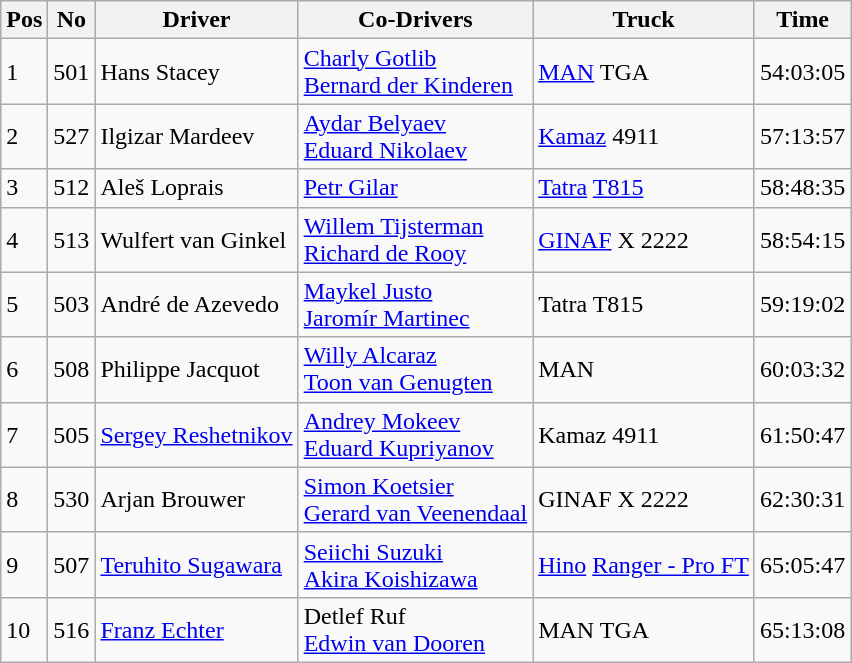<table class="wikitable">
<tr>
<th>Pos</th>
<th>No</th>
<th>Driver</th>
<th>Co-Drivers</th>
<th>Truck</th>
<th>Time</th>
</tr>
<tr>
<td>1</td>
<td>501</td>
<td> Hans Stacey</td>
<td> <a href='#'>Charly Gotlib</a><br> <a href='#'>Bernard der Kinderen</a></td>
<td><a href='#'>MAN</a> TGA</td>
<td align="right">54:03:05</td>
</tr>
<tr>
<td>2</td>
<td>527</td>
<td> Ilgizar Mardeev</td>
<td> <a href='#'>Aydar Belyaev</a><br> <a href='#'>Eduard Nikolaev</a></td>
<td><a href='#'>Kamaz</a> 4911</td>
<td align="right">57:13:57</td>
</tr>
<tr>
<td>3</td>
<td>512</td>
<td> Aleš Loprais</td>
<td> <a href='#'>Petr Gilar</a></td>
<td><a href='#'>Tatra</a> <a href='#'>T815</a></td>
<td align="right">58:48:35</td>
</tr>
<tr>
<td>4</td>
<td>513</td>
<td> Wulfert van Ginkel</td>
<td> <a href='#'>Willem Tijsterman</a><br> <a href='#'>Richard de Rooy</a></td>
<td><a href='#'>GINAF</a> X 2222</td>
<td align="right">58:54:15</td>
</tr>
<tr>
<td>5</td>
<td>503</td>
<td> André de Azevedo</td>
<td> <a href='#'>Maykel Justo</a><br> <a href='#'>Jaromír Martinec</a></td>
<td>Tatra T815</td>
<td align="right">59:19:02</td>
</tr>
<tr>
<td>6</td>
<td>508</td>
<td> Philippe Jacquot</td>
<td> <a href='#'>Willy Alcaraz</a><br> <a href='#'>Toon van Genugten</a></td>
<td>MAN</td>
<td align="right">60:03:32</td>
</tr>
<tr>
<td>7</td>
<td>505</td>
<td> <a href='#'>Sergey Reshetnikov</a></td>
<td> <a href='#'>Andrey Mokeev</a><br> <a href='#'>Eduard Kupriyanov</a></td>
<td>Kamaz 4911</td>
<td align="right">61:50:47</td>
</tr>
<tr>
<td>8</td>
<td>530</td>
<td> Arjan Brouwer</td>
<td> <a href='#'>Simon Koetsier</a><br> <a href='#'>Gerard van Veenendaal</a></td>
<td>GINAF X 2222</td>
<td align="right">62:30:31</td>
</tr>
<tr>
<td>9</td>
<td>507</td>
<td> <a href='#'>Teruhito Sugawara</a></td>
<td> <a href='#'>Seiichi Suzuki</a><br> <a href='#'>Akira Koishizawa</a></td>
<td><a href='#'>Hino</a> <a href='#'>Ranger - Pro FT</a></td>
<td align="right">65:05:47</td>
</tr>
<tr>
<td>10</td>
<td>516</td>
<td> <a href='#'>Franz Echter</a></td>
<td> Detlef Ruf<br> <a href='#'>Edwin van Dooren</a></td>
<td>MAN TGA</td>
<td align="right">65:13:08</td>
</tr>
</table>
